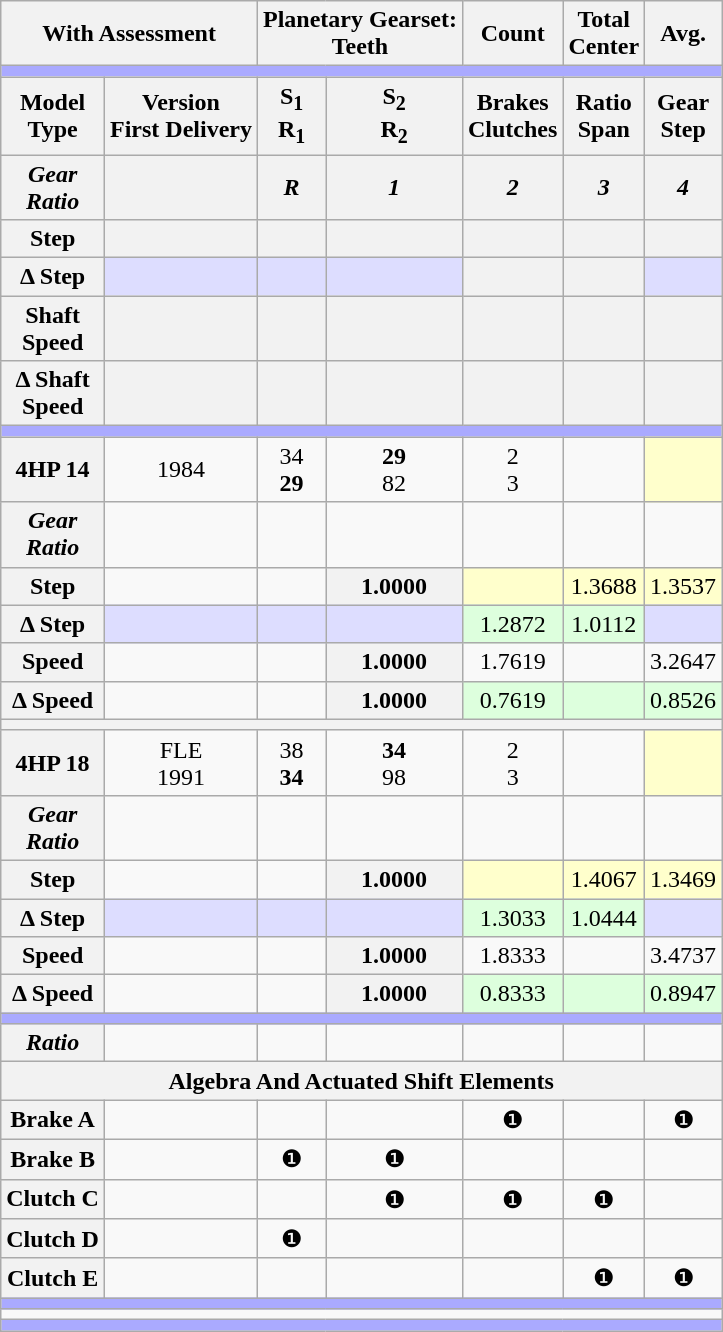<table class="wikitable collapsible" style="text-align:center">
<tr>
<th colspan=2>With Assessment</th>
<th colspan=2>Planetary Gearset:<br>Teeth</th>
<th>Count</th>
<th>Total<br>Center</th>
<th>Avg.</th>
</tr>
<tr>
<td colspan=7 style="background:#AAF;"></td>
</tr>
<tr>
<th>Model<br>Type</th>
<th>Version<br>First Delivery</th>
<th>S<sub>1</sub><br>R<sub>1</sub></th>
<th>S<sub>2</sub><br>R<sub>2</sub></th>
<th>Brakes<br>Clutches</th>
<th>Ratio<br>Span</th>
<th>Gear<br>Step</th>
</tr>
<tr style="font-style:italic;">
<th>Gear<br>Ratio</th>
<th></th>
<th>R<br></th>
<th>1<br></th>
<th>2<br></th>
<th>3<br></th>
<th>4<br></th>
</tr>
<tr>
<th>Step</th>
<th></th>
<th></th>
<th></th>
<th></th>
<th></th>
<th></th>
</tr>
<tr>
<th>Δ Step</th>
<th style="background:#DDF;"></th>
<th style="background:#DDF;"></th>
<th style="background:#DDF;"></th>
<th></th>
<th></th>
<th style="background:#DDF;"></th>
</tr>
<tr>
<th>Shaft<br>Speed</th>
<th></th>
<th></th>
<th></th>
<th></th>
<th></th>
<th></th>
</tr>
<tr>
<th>Δ Shaft<br>Speed</th>
<th></th>
<th></th>
<th></th>
<th></th>
<th></th>
<th></th>
</tr>
<tr>
<td colspan=7 style="background:#AAF;"></td>
</tr>
<tr>
<th>4HP 14</th>
<td>1984</td>
<td>34<br><strong>29</strong></td>
<td><strong>29</strong><br>82</td>
<td>2<br>3</td>
<td><br></td>
<td style="background:#FFC;"></td>
</tr>
<tr style="font-style:italic;">
<th>Gear<br>Ratio</th>
<td></td>
<td></td>
<td><br></td>
<td></td>
<td></td>
<td><br></td>
</tr>
<tr>
<th>Step</th>
<td></td>
<td></td>
<th>1.0000</th>
<td style="background:#FFC;"></td>
<td style="background:#FFC;">1.3688</td>
<td style="background:#FFC;">1.3537</td>
</tr>
<tr>
<th>Δ Step</th>
<td style="background:#DDF;"></td>
<td style="background:#DDF;"></td>
<td style="background:#DDF;"></td>
<td style="background:#DFD;">1.2872</td>
<td style="background:#DFD;">1.0112</td>
<td style="background:#DDF;"></td>
</tr>
<tr>
<th>Speed</th>
<td></td>
<td></td>
<th>1.0000</th>
<td>1.7619</td>
<td></td>
<td>3.2647</td>
</tr>
<tr>
<th>Δ Speed</th>
<td></td>
<td></td>
<th>1.0000</th>
<td style="background:#DFD;">0.7619</td>
<td style="background:#DFD;"></td>
<td style="background:#DFD;">0.8526</td>
</tr>
<tr>
<th colspan=7></th>
</tr>
<tr>
<th>4HP 18</th>
<td>FLE<br>1991</td>
<td>38<br><strong>34</strong></td>
<td><strong>34</strong><br>98</td>
<td>2<br>3</td>
<td><br></td>
<td style="background:#FFC;"></td>
</tr>
<tr style="font-style:italic;">
<th>Gear<br>Ratio</th>
<td></td>
<td></td>
<td><br></td>
<td></td>
<td></td>
<td><br></td>
</tr>
<tr>
<th>Step</th>
<td></td>
<td></td>
<th>1.0000</th>
<td style="background:#FFC;"></td>
<td style="background:#FFC;">1.4067</td>
<td style="background:#FFC;">1.3469</td>
</tr>
<tr>
<th>Δ Step</th>
<td style="background:#DDF;"></td>
<td style="background:#DDF;"></td>
<td style="background:#DDF;"></td>
<td style="background:#DFD;">1.3033</td>
<td style="background:#DFD;">1.0444</td>
<td style="background:#DDF;"></td>
</tr>
<tr>
<th>Speed</th>
<td></td>
<td></td>
<th>1.0000</th>
<td>1.8333</td>
<td></td>
<td>3.4737</td>
</tr>
<tr>
<th>Δ Speed</th>
<td></td>
<td></td>
<th>1.0000</th>
<td style="background:#DFD;">0.8333</td>
<td style="background:#DFD;"></td>
<td style="background:#DFD;">0.8947</td>
</tr>
<tr>
<td colspan=7 style="background:#AAF;"></td>
</tr>
<tr style="font-style:italic;">
<th>Ratio</th>
<td></td>
<td></td>
<td></td>
<td></td>
<td></td>
<td></td>
</tr>
<tr>
<th colspan=7>Algebra And Actuated Shift Elements</th>
</tr>
<tr>
<th>Brake A</th>
<td></td>
<td></td>
<td></td>
<td>❶</td>
<td></td>
<td>❶</td>
</tr>
<tr>
<th>Brake B</th>
<td></td>
<td>❶</td>
<td>❶</td>
<td></td>
<td></td>
<td></td>
</tr>
<tr>
<th>Clutch C</th>
<td></td>
<td></td>
<td>❶</td>
<td>❶</td>
<td>❶</td>
<td></td>
</tr>
<tr>
<th>Clutch D</th>
<td></td>
<td>❶</td>
<td></td>
<td></td>
<td></td>
<td></td>
</tr>
<tr>
<th>Clutch E</th>
<td></td>
<td></td>
<td></td>
<td></td>
<td>❶</td>
<td>❶</td>
</tr>
<tr>
<td colspan="7" style="background:#AAF;"></td>
</tr>
<tr>
<td colspan="7"></td>
</tr>
<tr>
<td colspan="7" style="background:#AAF;"></td>
</tr>
</table>
